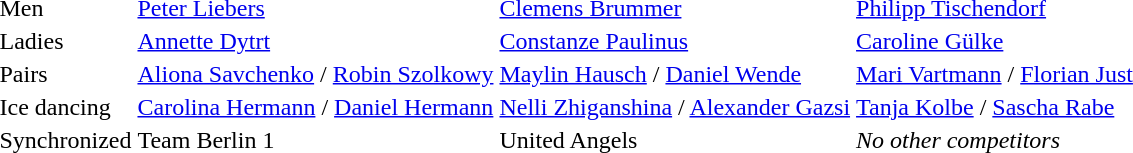<table>
<tr>
<td>Men</td>
<td><a href='#'>Peter Liebers</a></td>
<td><a href='#'>Clemens Brummer</a></td>
<td><a href='#'>Philipp Tischendorf</a></td>
</tr>
<tr>
<td>Ladies</td>
<td><a href='#'>Annette Dytrt</a></td>
<td><a href='#'>Constanze Paulinus</a></td>
<td><a href='#'>Caroline Gülke</a></td>
</tr>
<tr>
<td>Pairs</td>
<td><a href='#'>Aliona Savchenko</a> / <a href='#'>Robin Szolkowy</a></td>
<td><a href='#'>Maylin Hausch</a> / <a href='#'>Daniel Wende</a></td>
<td><a href='#'>Mari Vartmann</a> / <a href='#'>Florian Just</a></td>
</tr>
<tr>
<td>Ice dancing</td>
<td><a href='#'>Carolina Hermann</a> / <a href='#'>Daniel Hermann</a></td>
<td><a href='#'>Nelli Zhiganshina</a> / <a href='#'>Alexander Gazsi</a></td>
<td><a href='#'>Tanja Kolbe</a> / <a href='#'>Sascha Rabe</a></td>
</tr>
<tr>
<td>Synchronized</td>
<td>Team Berlin 1</td>
<td>United Angels</td>
<td><em>No other competitors</em></td>
</tr>
</table>
